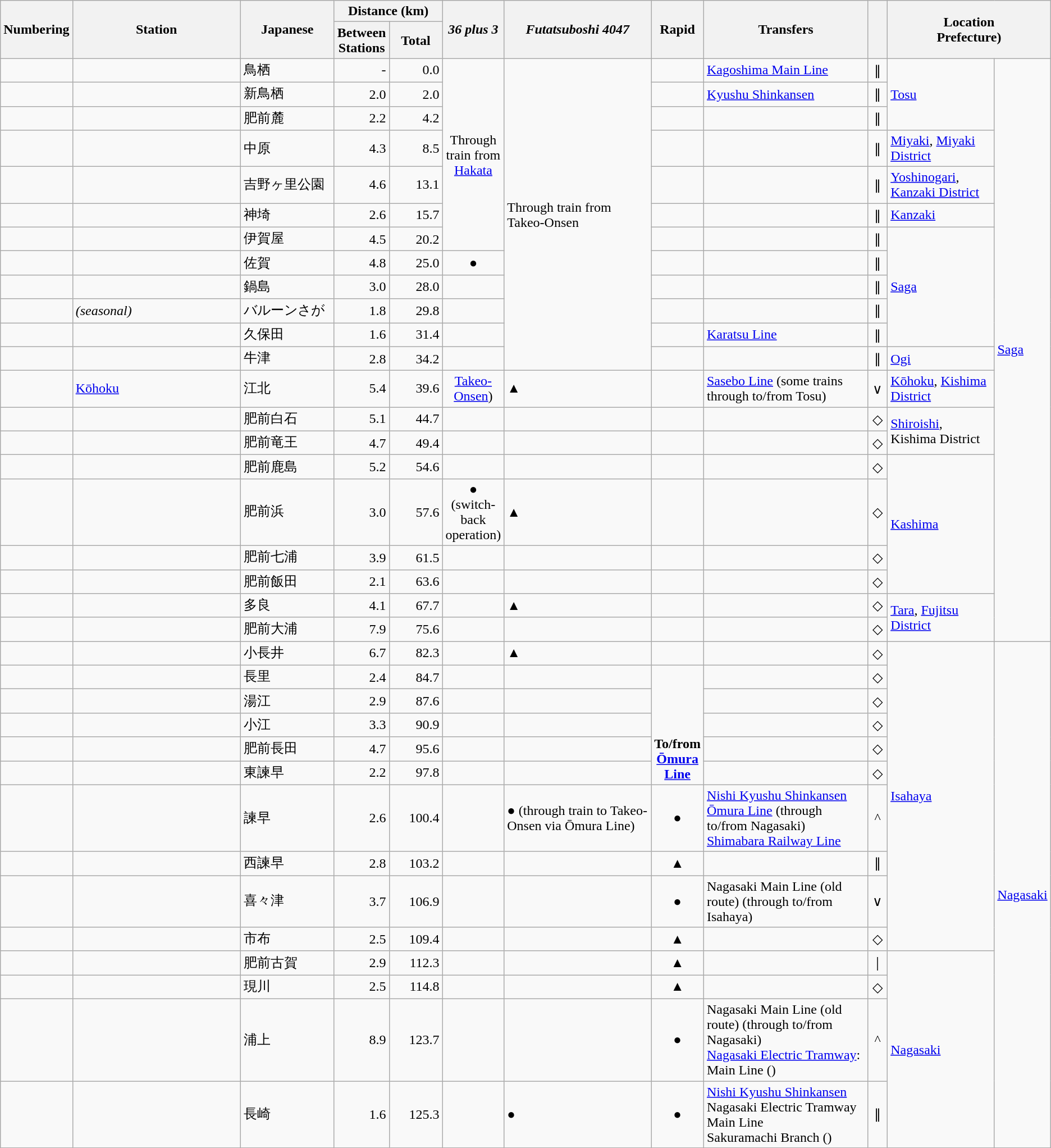<table class="wikitable" rules="all">
<tr>
<th rowspan="2">Numbering</th>
<th style="width:12em;" rowspan="2">Station</th>
<th style="width:6.5em;" rowspan="2">Japanese</th>
<th colspan="2">Distance (km)</th>
<th style="width:1em;" rowspan="2"><em>36 plus 3</em></th>
<th rowspan="2"><em>Futatsuboshi 4047</em></th>
<th style="width:1em;" rowspan="2">Rapid</th>
<th rowspan="2">Transfers</th>
<th style="width:1em;" rowspan="2"> </th>
<th colspan="2" rowspan="2">Location<br> Prefecture)</th>
</tr>
<tr>
<th style="width:2.5em;">Between<br>Stations</th>
<th style="width:3.5em;">Total</th>
</tr>
<tr>
<td></td>
<td></td>
<td>鳥栖</td>
<td style="text-align:right;">-</td>
<td style="text-align:right;">0.0</td>
<td rowspan="7" style="text-align:center;">Through train from <a href='#'>Hakata</a></td>
<td rowspan="12">Through train from Takeo-Onsen</td>
<td> </td>
<td><a href='#'>Kagoshima Main Line</a></td>
<td style="text-align:center;">∥</td>
<td rowspan="3"><a href='#'>Tosu</a></td>
<td rowspan="21"><a href='#'>Saga</a></td>
</tr>
<tr>
<td></td>
<td></td>
<td>新鳥栖</td>
<td style="text-align:right;">2.0</td>
<td style="text-align:right;">2.0</td>
<td> </td>
<td><a href='#'>Kyushu Shinkansen</a></td>
<td style="text-align:center;">∥</td>
</tr>
<tr>
<td></td>
<td></td>
<td>肥前麓</td>
<td style="text-align:right;">2.2</td>
<td style="text-align:right;">4.2</td>
<td> </td>
<td> </td>
<td style="text-align:center;">∥</td>
</tr>
<tr>
<td></td>
<td></td>
<td>中原</td>
<td style="text-align:right;">4.3</td>
<td style="text-align:right;">8.5</td>
<td> </td>
<td> </td>
<td style="text-align:center;">∥</td>
<td><a href='#'>Miyaki</a>, <a href='#'>Miyaki District</a></td>
</tr>
<tr>
<td></td>
<td></td>
<td>吉野ヶ里公園</td>
<td style="text-align:right;">4.6</td>
<td style="text-align:right;">13.1</td>
<td> </td>
<td> </td>
<td style="text-align:center;">∥</td>
<td><a href='#'>Yoshinogari</a>, <a href='#'>Kanzaki District</a></td>
</tr>
<tr>
<td></td>
<td></td>
<td>神埼</td>
<td style="text-align:right;">2.6</td>
<td style="text-align:right;">15.7</td>
<td> </td>
<td> </td>
<td style="text-align:center;">∥</td>
<td><a href='#'>Kanzaki</a></td>
</tr>
<tr>
<td></td>
<td></td>
<td>伊賀屋</td>
<td style="text-align:right;">4.5</td>
<td style="text-align:right;">20.2</td>
<td> </td>
<td> </td>
<td style="text-align:center;">∥</td>
<td rowspan="5"><a href='#'>Saga</a></td>
</tr>
<tr>
<td></td>
<td></td>
<td>佐賀</td>
<td style="text-align:right;">4.8</td>
<td style="text-align:right;">25.0</td>
<td style="text-align:center;">●</td>
<td> </td>
<td> </td>
<td style="text-align:center;">∥</td>
</tr>
<tr>
<td></td>
<td></td>
<td>鍋島</td>
<td style="text-align:right;">3.0</td>
<td style="text-align:right;">28.0</td>
<td style="text-align:center;"></td>
<td> </td>
<td> </td>
<td style="text-align:center;">∥</td>
</tr>
<tr>
<td></td>
<td> <em>(seasonal)</em></td>
<td>バルーンさが</td>
<td style="text-align:right;">1.8</td>
<td style="text-align:right;">29.8</td>
<td style="text-align:center;"></td>
<td> </td>
<td> </td>
<td style="text-align:center;">∥</td>
</tr>
<tr>
<td></td>
<td></td>
<td>久保田</td>
<td style="text-align:right;">1.6</td>
<td style="text-align:right;">31.4</td>
<td style="text-align:center;"></td>
<td> </td>
<td><a href='#'>Karatsu Line</a></td>
<td style="text-align:center;">∥</td>
</tr>
<tr>
<td></td>
<td></td>
<td>牛津</td>
<td style="text-align:right;">2.8</td>
<td style="text-align:right;">34.2</td>
<td style="text-align:center;"></td>
<td> </td>
<td> </td>
<td style="text-align:center;">∥</td>
<td><a href='#'>Ogi</a></td>
</tr>
<tr>
<td></td>
<td><a href='#'>Kōhoku</a></td>
<td>江北</td>
<td style="text-align:right;">5.4</td>
<td style="text-align:right;">39.6</td>
<td style="text-align:center;"><a href='#'>Takeo-Onsen</a>)</td>
<td>▲</td>
<td> </td>
<td><a href='#'>Sasebo Line</a> (some trains through to/from Tosu)</td>
<td style="text-align:center;">∨</td>
<td><a href='#'>Kōhoku</a>, <a href='#'>Kishima District</a></td>
</tr>
<tr>
<td></td>
<td></td>
<td>肥前白石</td>
<td style="text-align:right;">5.1</td>
<td style="text-align:right;">44.7</td>
<td style="text-align:center;"></td>
<td></td>
<td> </td>
<td> </td>
<td style="text-align:center;">◇</td>
<td rowspan="2"><a href='#'>Shiroishi</a>, Kishima District</td>
</tr>
<tr>
<td></td>
<td></td>
<td>肥前竜王</td>
<td style="text-align:right;">4.7</td>
<td style="text-align:right;">49.4</td>
<td style="text-align:center;"></td>
<td></td>
<td> </td>
<td> </td>
<td style="text-align:center;">◇</td>
</tr>
<tr>
<td></td>
<td></td>
<td>肥前鹿島</td>
<td style="text-align:right;">5.2</td>
<td style="text-align:right;">54.6</td>
<td style="text-align:center;"></td>
<td></td>
<td> </td>
<td> </td>
<td style="text-align:center;">◇</td>
<td rowspan="4"><a href='#'>Kashima</a></td>
</tr>
<tr>
<td></td>
<td></td>
<td>肥前浜</td>
<td style="text-align:right;">3.0</td>
<td style="text-align:right;">57.6</td>
<td style="text-align:center;">● (switch-back operation)</td>
<td>▲</td>
<td> </td>
<td> </td>
<td style="text-align:center;">◇</td>
</tr>
<tr>
<td></td>
<td></td>
<td>肥前七浦</td>
<td style="text-align:right;">3.9</td>
<td style="text-align:right;">61.5</td>
<td style="text-align:center;"></td>
<td></td>
<td> </td>
<td> </td>
<td style="text-align:center;">◇</td>
</tr>
<tr>
<td></td>
<td></td>
<td>肥前飯田</td>
<td style="text-align:right;">2.1</td>
<td style="text-align:right;">63.6</td>
<td style="text-align:center;"></td>
<td></td>
<td> </td>
<td> </td>
<td style="text-align:center;">◇</td>
</tr>
<tr>
<td></td>
<td></td>
<td>多良</td>
<td style="text-align:right;">4.1</td>
<td style="text-align:right;">67.7</td>
<td style="text-align:center;"></td>
<td>▲</td>
<td> </td>
<td> </td>
<td style="text-align:center;">◇</td>
<td rowspan="2"><a href='#'>Tara</a>, <a href='#'>Fujitsu District</a></td>
</tr>
<tr>
<td></td>
<td></td>
<td>肥前大浦</td>
<td style="text-align:right;">7.9</td>
<td style="text-align:right;">75.6</td>
<td style="text-align:center;"></td>
<td></td>
<td> </td>
<td> </td>
<td style="text-align:center;">◇</td>
</tr>
<tr>
<td></td>
<td></td>
<td>小長井</td>
<td style="text-align:right;">6.7</td>
<td style="text-align:right;">82.3</td>
<td style="text-align:center;"></td>
<td>▲</td>
<td> </td>
<td> </td>
<td style="text-align:center;">◇</td>
<td rowspan="10"><a href='#'>Isahaya</a></td>
<td rowspan="14"><a href='#'>Nagasaki</a></td>
</tr>
<tr>
<td></td>
<td></td>
<td>長里</td>
<td style="text-align:right;">2.4</td>
<td style="text-align:right;">84.7</td>
<td style="text-align:center;"></td>
<td></td>
<td rowspan="5" style="width:1em; vertical-align:bottom; text-align:center;"><strong>To/from <a href='#'>Ōmura Line</a></strong></td>
<td> </td>
<td style="text-align:center;">◇</td>
</tr>
<tr>
<td></td>
<td></td>
<td>湯江</td>
<td style="text-align:right;">2.9</td>
<td style="text-align:right;">87.6</td>
<td style="text-align:center;"></td>
<td></td>
<td> </td>
<td style="text-align:center;">◇</td>
</tr>
<tr>
<td></td>
<td></td>
<td>小江</td>
<td style="text-align:right;">3.3</td>
<td style="text-align:right;">90.9</td>
<td style="text-align:center;"></td>
<td></td>
<td> </td>
<td style="text-align:center;">◇</td>
</tr>
<tr>
<td></td>
<td></td>
<td>肥前長田</td>
<td style="text-align:right;">4.7</td>
<td style="text-align:right;">95.6</td>
<td style="text-align:center;"></td>
<td></td>
<td> </td>
<td style="text-align:center;">◇</td>
</tr>
<tr>
<td></td>
<td></td>
<td>東諫早</td>
<td style="text-align:right;">2.2</td>
<td style="text-align:right;">97.8</td>
<td style="text-align:center;"></td>
<td></td>
<td> </td>
<td style="text-align:center;">◇</td>
</tr>
<tr>
<td></td>
<td></td>
<td>諫早</td>
<td style="text-align:right;">2.6</td>
<td style="text-align:right;">100.4</td>
<td style="text-align:center;"></td>
<td>● (through train to Takeo-Onsen via Ōmura Line)</td>
<td style="text-align:center;">●</td>
<td><a href='#'>Nishi Kyushu Shinkansen</a><br> <a href='#'>Ōmura Line</a> (through to/from Nagasaki)<br><a href='#'>Shimabara Railway Line</a></td>
<td style="text-align:center;">^</td>
</tr>
<tr>
<td></td>
<td></td>
<td>西諫早</td>
<td style="text-align:right;">2.8</td>
<td style="text-align:right;">103.2</td>
<td style="text-align:center;"></td>
<td></td>
<td style="text-align:center;">▲</td>
<td> </td>
<td style="text-align:center;">∥</td>
</tr>
<tr>
<td></td>
<td></td>
<td>喜々津</td>
<td style="text-align:right;">3.7</td>
<td style="text-align:right;">106.9</td>
<td style="text-align:center;"></td>
<td></td>
<td style="text-align:center;">●</td>
<td>Nagasaki Main Line (old route) (through to/from Isahaya)</td>
<td style="text-align:center;">∨</td>
</tr>
<tr>
<td></td>
<td></td>
<td>市布</td>
<td style="text-align:right;">2.5</td>
<td style="text-align:right;">109.4</td>
<td style="text-align:center;"></td>
<td></td>
<td style="text-align:center;">▲</td>
<td> </td>
<td style="text-align:center;">◇</td>
</tr>
<tr>
<td></td>
<td></td>
<td>肥前古賀</td>
<td style="text-align:right;">2.9</td>
<td style="text-align:right;">112.3</td>
<td style="text-align:center;"></td>
<td></td>
<td style="text-align:center;">▲</td>
<td> </td>
<td style="text-align:center;">｜</td>
<td rowspan="4"><a href='#'>Nagasaki</a></td>
</tr>
<tr>
<td></td>
<td></td>
<td>現川</td>
<td style="text-align:right;">2.5</td>
<td style="text-align:right;">114.8</td>
<td style="text-align:center;"></td>
<td></td>
<td style="text-align:center;">▲</td>
<td> </td>
<td style="text-align:center;">◇</td>
</tr>
<tr>
<td></td>
<td></td>
<td>浦上</td>
<td style="text-align:right;">8.9</td>
<td style="text-align:right;">123.7</td>
<td style="text-align:center;"></td>
<td></td>
<td style="text-align:center;">●</td>
<td>Nagasaki Main Line (old route) (through to/from Nagasaki)<br><a href='#'>Nagasaki Electric Tramway</a>: Main Line ()</td>
<td style="text-align:center;">^</td>
</tr>
<tr>
<td></td>
<td></td>
<td>長崎</td>
<td style="text-align:right;">1.6</td>
<td style="text-align:right;">125.3</td>
<td style="text-align:center;"></td>
<td>●</td>
<td style="text-align:center;">●</td>
<td><a href='#'>Nishi Kyushu Shinkansen</a><br>Nagasaki Electric Tramway Main Line<br>Sakuramachi Branch ()</td>
<td style="text-align:center;">∥</td>
</tr>
</table>
